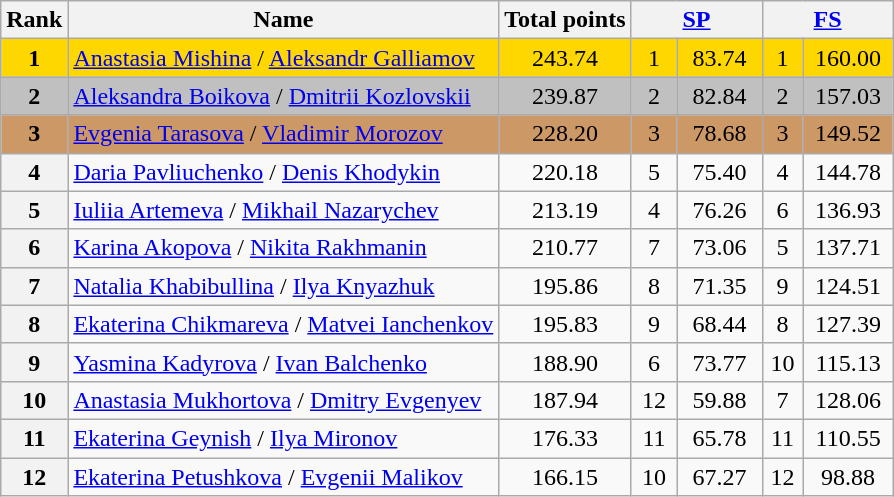<table class="wikitable sortable">
<tr>
<th>Rank</th>
<th>Name</th>
<th>Total points</th>
<th colspan="2" width="80px"><a href='#'>SP</a></th>
<th colspan="2" width="80px"><a href='#'>FS</a></th>
</tr>
<tr bgcolor="gold">
<td align="center"><strong>1</strong></td>
<td><a href='#'>Anastasia Mishina</a> / <a href='#'>Aleksandr Galliamov</a></td>
<td align="center">243.74</td>
<td align="center">1</td>
<td align="center">83.74</td>
<td align="center">1</td>
<td align="center">160.00</td>
</tr>
<tr bgcolor="silver">
<td align="center"><strong>2</strong></td>
<td><a href='#'>Aleksandra Boikova</a> / <a href='#'>Dmitrii Kozlovskii</a></td>
<td align="center">239.87</td>
<td align="center">2</td>
<td align="center">82.84</td>
<td align="center">2</td>
<td align="center">157.03</td>
</tr>
<tr bgcolor="cc9966">
<td align="center"><strong>3</strong></td>
<td><a href='#'>Evgenia Tarasova</a> / <a href='#'>Vladimir Morozov</a></td>
<td align="center">228.20</td>
<td align="center">3</td>
<td align="center">78.68</td>
<td align="center">3</td>
<td align="center">149.52</td>
</tr>
<tr>
<th>4</th>
<td><a href='#'>Daria Pavliuchenko</a> / <a href='#'>Denis Khodykin</a></td>
<td align="center">220.18</td>
<td align="center">5</td>
<td align="center">75.40</td>
<td align="center">4</td>
<td align="center">144.78</td>
</tr>
<tr>
<th>5</th>
<td><a href='#'>Iuliia Artemeva</a> / <a href='#'>Mikhail Nazarychev</a></td>
<td align="center">213.19</td>
<td align="center">4</td>
<td align="center">76.26</td>
<td align="center">6</td>
<td align="center">136.93</td>
</tr>
<tr>
<th>6</th>
<td><a href='#'>Karina Akopova</a> / <a href='#'>Nikita Rakhmanin</a></td>
<td align="center">210.77</td>
<td align="center">7</td>
<td align="center">73.06</td>
<td align="center">5</td>
<td align="center">137.71</td>
</tr>
<tr>
<th>7</th>
<td><a href='#'>Natalia Khabibullina</a> / <a href='#'>Ilya Knyazhuk</a></td>
<td align="center">195.86</td>
<td align="center">8</td>
<td align="center">71.35</td>
<td align="center">9</td>
<td align="center">124.51</td>
</tr>
<tr>
<th>8</th>
<td><a href='#'>Ekaterina Chikmareva</a> / <a href='#'>Matvei Ianchenkov</a></td>
<td align="center">195.83</td>
<td align="center">9</td>
<td align="center">68.44</td>
<td align="center">8</td>
<td align="center">127.39</td>
</tr>
<tr>
<th>9</th>
<td><a href='#'>Yasmina Kadyrova</a> / <a href='#'>Ivan Balchenko</a></td>
<td align="center">188.90</td>
<td align="center">6</td>
<td align="center">73.77</td>
<td align="center">10</td>
<td align="center">115.13</td>
</tr>
<tr>
<th>10</th>
<td><a href='#'>Anastasia Mukhortova</a> / <a href='#'>Dmitry Evgenyev</a></td>
<td align="center">187.94</td>
<td align="center">12</td>
<td align="center">59.88</td>
<td align="center">7</td>
<td align="center">128.06</td>
</tr>
<tr>
<th>11</th>
<td><a href='#'>Ekaterina Geynish</a> / <a href='#'>Ilya Mironov</a></td>
<td align="center">176.33</td>
<td align="center">11</td>
<td align="center">65.78</td>
<td align="center">11</td>
<td align="center">110.55</td>
</tr>
<tr>
<th>12</th>
<td><a href='#'>Ekaterina Petushkova</a> / <a href='#'>Evgenii Malikov</a></td>
<td align="center">166.15</td>
<td align="center">10</td>
<td align="center">67.27</td>
<td align="center">12</td>
<td align="center">98.88</td>
</tr>
</table>
